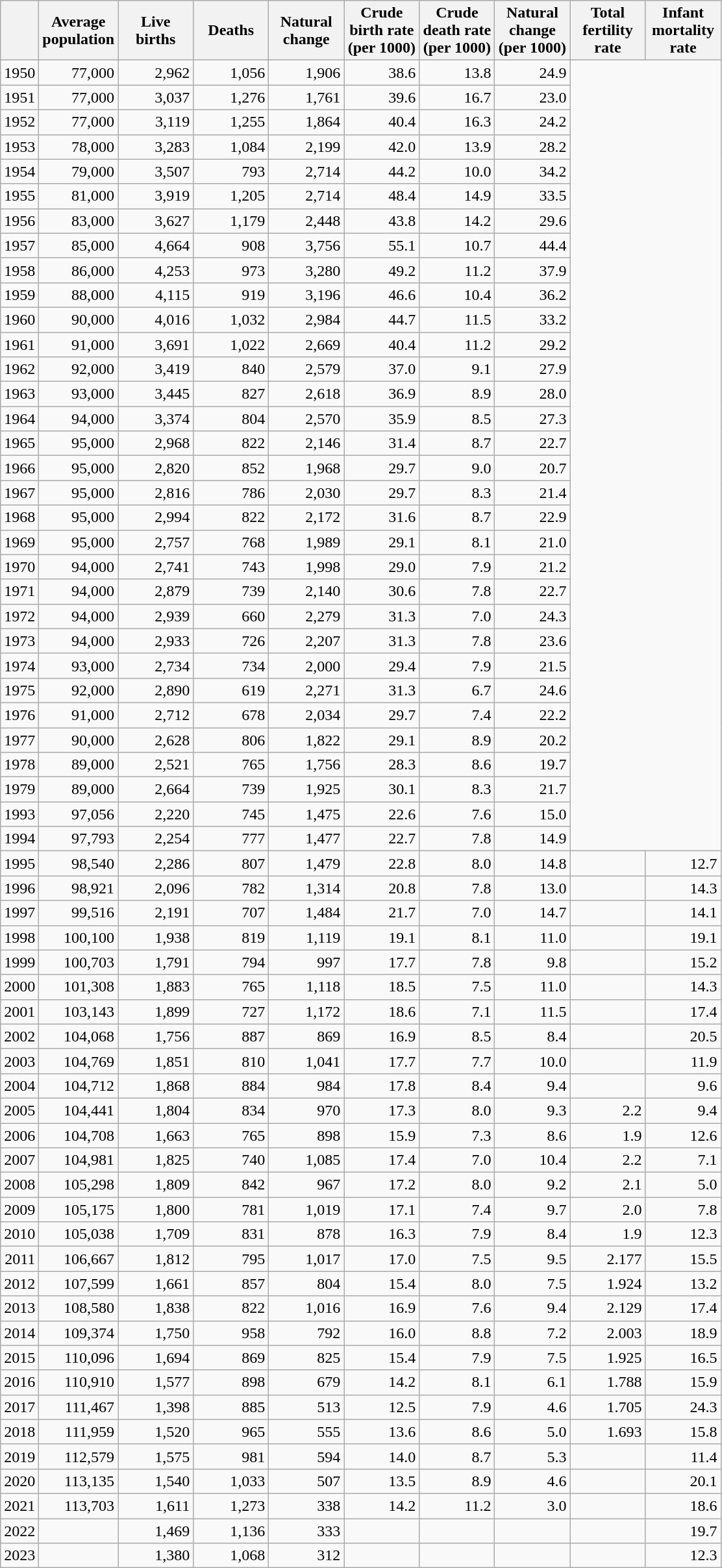<table class="wikitable" style="text-align: right;">
<tr>
<th></th>
<th width="70pt">Average population </th>
<th width="70pt">Live births</th>
<th width="70pt">Deaths</th>
<th width="70pt">Natural change</th>
<th width="70pt">Crude birth rate (per 1000)</th>
<th width="70pt">Crude death rate (per 1000)</th>
<th width="70pt">Natural change (per 1000)</th>
<th width="70pt">Total fertility rate</th>
<th width="70pt">Infant mortality rate</th>
</tr>
<tr>
<td>1950</td>
<td>77,000</td>
<td>2,962</td>
<td>1,056</td>
<td>1,906</td>
<td>38.6</td>
<td>13.8</td>
<td>24.9</td>
</tr>
<tr>
<td>1951</td>
<td>77,000</td>
<td>3,037</td>
<td>1,276</td>
<td>1,761</td>
<td>39.6</td>
<td>16.7</td>
<td>23.0</td>
</tr>
<tr>
<td>1952</td>
<td>77,000</td>
<td>3,119</td>
<td>1,255</td>
<td>1,864</td>
<td>40.4</td>
<td>16.3</td>
<td>24.2</td>
</tr>
<tr>
<td>1953</td>
<td>78,000</td>
<td>3,283</td>
<td>1,084</td>
<td>2,199</td>
<td>42.0</td>
<td>13.9</td>
<td>28.2</td>
</tr>
<tr>
<td>1954</td>
<td>79,000</td>
<td>3,507</td>
<td>793</td>
<td>2,714</td>
<td>44.2</td>
<td>10.0</td>
<td>34.2</td>
</tr>
<tr>
<td>1955</td>
<td>81,000</td>
<td>3,919</td>
<td>1,205</td>
<td>2,714</td>
<td>48.4</td>
<td>14.9</td>
<td>33.5</td>
</tr>
<tr>
<td>1956</td>
<td>83,000</td>
<td>3,627</td>
<td>1,179</td>
<td>2,448</td>
<td>43.8</td>
<td>14.2</td>
<td>29.6</td>
</tr>
<tr>
<td>1957</td>
<td>85,000</td>
<td>4,664</td>
<td>908</td>
<td>3,756</td>
<td>55.1</td>
<td>10.7</td>
<td>44.4</td>
</tr>
<tr>
<td>1958</td>
<td>86,000</td>
<td>4,253</td>
<td>973</td>
<td>3,280</td>
<td>49.2</td>
<td>11.2</td>
<td>37.9</td>
</tr>
<tr>
<td>1959</td>
<td>88,000</td>
<td>4,115</td>
<td>919</td>
<td>3,196</td>
<td>46.6</td>
<td>10.4</td>
<td>36.2</td>
</tr>
<tr>
<td>1960</td>
<td>90,000</td>
<td>4,016</td>
<td>1,032</td>
<td>2,984</td>
<td>44.7</td>
<td>11.5</td>
<td>33.2</td>
</tr>
<tr>
<td>1961</td>
<td>91,000</td>
<td>3,691</td>
<td>1,022</td>
<td>2,669</td>
<td>40.4</td>
<td>11.2</td>
<td>29.2</td>
</tr>
<tr>
<td>1962</td>
<td>92,000</td>
<td>3,419</td>
<td>840</td>
<td>2,579</td>
<td>37.0</td>
<td>9.1</td>
<td>27.9</td>
</tr>
<tr>
<td>1963</td>
<td>93,000</td>
<td>3,445</td>
<td>827</td>
<td>2,618</td>
<td>36.9</td>
<td>8.9</td>
<td>28.0</td>
</tr>
<tr>
<td>1964</td>
<td>94,000</td>
<td>3,374</td>
<td>804</td>
<td>2,570</td>
<td>35.9</td>
<td>8.5</td>
<td>27.3</td>
</tr>
<tr>
<td>1965</td>
<td>95,000</td>
<td>2,968</td>
<td>822</td>
<td>2,146</td>
<td>31.4</td>
<td>8.7</td>
<td>22.7</td>
</tr>
<tr>
<td>1966</td>
<td>95,000</td>
<td>2,820</td>
<td>852</td>
<td>1,968</td>
<td>29.7</td>
<td>9.0</td>
<td>20.7</td>
</tr>
<tr>
<td>1967</td>
<td>95,000</td>
<td>2,816</td>
<td>786</td>
<td>2,030</td>
<td>29.7</td>
<td>8.3</td>
<td>21.4</td>
</tr>
<tr>
<td>1968</td>
<td>95,000</td>
<td>2,994</td>
<td>822</td>
<td>2,172</td>
<td>31.6</td>
<td>8.7</td>
<td>22.9</td>
</tr>
<tr>
<td>1969</td>
<td>95,000</td>
<td>2,757</td>
<td>768</td>
<td>1,989</td>
<td>29.1</td>
<td>8.1</td>
<td>21.0</td>
</tr>
<tr>
<td>1970</td>
<td>94,000</td>
<td>2,741</td>
<td>743</td>
<td>1,998</td>
<td>29.0</td>
<td>7.9</td>
<td>21.2</td>
</tr>
<tr>
<td>1971</td>
<td>94,000</td>
<td>2,879</td>
<td>739</td>
<td>2,140</td>
<td>30.6</td>
<td>7.8</td>
<td>22.7</td>
</tr>
<tr>
<td>1972</td>
<td>94,000</td>
<td>2,939</td>
<td>660</td>
<td>2,279</td>
<td>31.3</td>
<td>7.0</td>
<td>24.3</td>
</tr>
<tr>
<td>1973</td>
<td>94,000</td>
<td>2,933</td>
<td>726</td>
<td>2,207</td>
<td>31.3</td>
<td>7.8</td>
<td>23.6</td>
</tr>
<tr>
<td>1974</td>
<td>93,000</td>
<td>2,734</td>
<td>734</td>
<td>2,000</td>
<td>29.4</td>
<td>7.9</td>
<td>21.5</td>
</tr>
<tr>
<td>1975</td>
<td>92,000</td>
<td>2,890</td>
<td>619</td>
<td>2,271</td>
<td>31.3</td>
<td>6.7</td>
<td>24.6</td>
</tr>
<tr>
<td>1976</td>
<td>91,000</td>
<td>2,712</td>
<td>678</td>
<td>2,034</td>
<td>29.7</td>
<td>7.4</td>
<td>22.2</td>
</tr>
<tr>
<td>1977</td>
<td>90,000</td>
<td>2,628</td>
<td>806</td>
<td>1,822</td>
<td>29.1</td>
<td>8.9</td>
<td>20.2</td>
</tr>
<tr>
<td>1978</td>
<td>89,000</td>
<td>2,521</td>
<td>765</td>
<td>1,756</td>
<td>28.3</td>
<td>8.6</td>
<td>19.7</td>
</tr>
<tr>
<td>1979</td>
<td>89,000</td>
<td>2,664</td>
<td>739</td>
<td>1,925</td>
<td>30.1</td>
<td>8.3</td>
<td>21.7</td>
</tr>
<tr>
<td>1993</td>
<td>97,056</td>
<td>2,220</td>
<td>745</td>
<td>1,475</td>
<td>22.6</td>
<td>7.6</td>
<td>15.0</td>
</tr>
<tr>
<td>1994</td>
<td>97,793</td>
<td>2,254</td>
<td>777</td>
<td>1,477</td>
<td>22.7</td>
<td>7.8</td>
<td>14.9</td>
</tr>
<tr>
<td>1995</td>
<td>98,540</td>
<td>2,286</td>
<td>807</td>
<td>1,479</td>
<td>22.8</td>
<td>8.0</td>
<td>14.8</td>
<td></td>
<td>12.7</td>
</tr>
<tr>
<td>1996</td>
<td>98,921</td>
<td>2,096</td>
<td>782</td>
<td>1,314</td>
<td>20.8</td>
<td>7.8</td>
<td>13.0</td>
<td></td>
<td>14.3</td>
</tr>
<tr>
<td>1997</td>
<td>99,516</td>
<td>2,191</td>
<td>707</td>
<td>1,484</td>
<td>21.7</td>
<td>7.0</td>
<td>14.7</td>
<td></td>
<td>14.1</td>
</tr>
<tr>
<td>1998</td>
<td>100,100</td>
<td>1,938</td>
<td>819</td>
<td>1,119</td>
<td>19.1</td>
<td>8.1</td>
<td>11.0</td>
<td></td>
<td>19.1</td>
</tr>
<tr>
<td>1999</td>
<td>100,703</td>
<td>1,791</td>
<td>794</td>
<td>997</td>
<td>17.7</td>
<td>7.8</td>
<td>9.8</td>
<td></td>
<td>15.2</td>
</tr>
<tr>
<td>2000</td>
<td>101,308</td>
<td>1,883</td>
<td>765</td>
<td>1,118</td>
<td>18.5</td>
<td>7.5</td>
<td>11.0</td>
<td></td>
<td>14.3</td>
</tr>
<tr>
<td>2001</td>
<td>103,143</td>
<td>1,899</td>
<td>727</td>
<td>1,172</td>
<td>18.6</td>
<td>7.1</td>
<td>11.5</td>
<td></td>
<td>17.4</td>
</tr>
<tr>
<td>2002</td>
<td>104,068</td>
<td>1,756</td>
<td>887</td>
<td>869</td>
<td>16.9</td>
<td>8.5</td>
<td>8.4</td>
<td></td>
<td>20.5</td>
</tr>
<tr>
<td>2003</td>
<td>104,769</td>
<td>1,851</td>
<td>810</td>
<td>1,041</td>
<td>17.7</td>
<td>7.7</td>
<td>10.0</td>
<td></td>
<td>11.9</td>
</tr>
<tr>
<td>2004</td>
<td>104,712</td>
<td>1,868</td>
<td>884</td>
<td>984</td>
<td>17.8</td>
<td>8.4</td>
<td>9.4</td>
<td></td>
<td>9.6</td>
</tr>
<tr>
<td>2005</td>
<td>104,441</td>
<td>1,804</td>
<td>834</td>
<td>970</td>
<td>17.3</td>
<td>8.0</td>
<td>9.3</td>
<td>2.2</td>
<td>9.4</td>
</tr>
<tr>
<td>2006</td>
<td>104,708</td>
<td>1,663</td>
<td>765</td>
<td>898</td>
<td>15.9</td>
<td>7.3</td>
<td>8.6</td>
<td>1.9</td>
<td>12.6</td>
</tr>
<tr>
<td>2007</td>
<td>104,981</td>
<td>1,825</td>
<td>740</td>
<td>1,085</td>
<td>17.4</td>
<td>7.0</td>
<td>10.4</td>
<td>2.2</td>
<td>7.1</td>
</tr>
<tr>
<td>2008</td>
<td>105,298</td>
<td>1,809</td>
<td>842</td>
<td>967</td>
<td>17.2</td>
<td>8.0</td>
<td>9.2</td>
<td>2.1</td>
<td>5.0</td>
</tr>
<tr>
<td>2009</td>
<td>105,175</td>
<td>1,800</td>
<td>781</td>
<td>1,019</td>
<td>17.1</td>
<td>7.4</td>
<td>9.7</td>
<td>2.0</td>
<td>7.8</td>
</tr>
<tr>
<td>2010</td>
<td>105,038</td>
<td>1,709</td>
<td>831</td>
<td>878</td>
<td>16.3</td>
<td>7.9</td>
<td>8.4</td>
<td>1.9</td>
<td>12.3</td>
</tr>
<tr>
<td>2011</td>
<td>106,667</td>
<td>1,812</td>
<td>795</td>
<td>1,017</td>
<td>17.0</td>
<td>7.5</td>
<td>9.5</td>
<td>2.177</td>
<td>15.5</td>
</tr>
<tr>
<td>2012</td>
<td>107,599</td>
<td>1,661</td>
<td>857</td>
<td>804</td>
<td>15.4</td>
<td>8.0</td>
<td>7.5</td>
<td>1.924</td>
<td>13.2</td>
</tr>
<tr>
<td>2013</td>
<td>108,580</td>
<td>1,838</td>
<td>822</td>
<td>1,016</td>
<td>16.9</td>
<td>7.6</td>
<td>9.4</td>
<td>2.129</td>
<td>17.4</td>
</tr>
<tr>
<td>2014</td>
<td>109,374</td>
<td>1,750</td>
<td>958</td>
<td>792</td>
<td>16.0</td>
<td>8.8</td>
<td>7.2</td>
<td>2.003</td>
<td>18.9</td>
</tr>
<tr>
<td>2015</td>
<td>110,096</td>
<td>1,694</td>
<td>869</td>
<td>825</td>
<td>15.4</td>
<td>7.9</td>
<td>7.5</td>
<td>1.925</td>
<td>16.5</td>
</tr>
<tr>
<td>2016</td>
<td>110,910</td>
<td>1,577</td>
<td>898</td>
<td>679</td>
<td>14.2</td>
<td>8.1</td>
<td>6.1</td>
<td>1.788</td>
<td>15.9</td>
</tr>
<tr>
<td>2017</td>
<td>111,467</td>
<td>1,398</td>
<td>885</td>
<td>513</td>
<td>12.5</td>
<td>7.9</td>
<td>4.6</td>
<td>1.705</td>
<td>24.3</td>
</tr>
<tr>
<td>2018</td>
<td>111,959</td>
<td>1,520</td>
<td>965</td>
<td>555</td>
<td>13.6</td>
<td>8.6</td>
<td>5.0</td>
<td>1.693</td>
<td>15.8</td>
</tr>
<tr>
<td>2019</td>
<td>112,579</td>
<td>1,575</td>
<td>981</td>
<td>594</td>
<td>14.0</td>
<td>8.7</td>
<td>5.3</td>
<td></td>
<td>11.4</td>
</tr>
<tr>
<td>2020</td>
<td>113,135</td>
<td>1,540</td>
<td>1,033</td>
<td>507</td>
<td>13.5</td>
<td>8.9</td>
<td>4.6</td>
<td></td>
<td>20.1</td>
</tr>
<tr>
<td>2021</td>
<td>113,703</td>
<td>1,611</td>
<td>1,273</td>
<td>338</td>
<td>14.2</td>
<td>11.2</td>
<td>3.0</td>
<td></td>
<td>18.6</td>
</tr>
<tr>
<td>2022</td>
<td></td>
<td>1,469</td>
<td>1,136</td>
<td>333</td>
<td></td>
<td></td>
<td></td>
<td></td>
<td>19.7</td>
</tr>
<tr>
<td>2023</td>
<td></td>
<td>1,380</td>
<td>1,068</td>
<td>312</td>
<td></td>
<td></td>
<td></td>
<td></td>
<td>12.3</td>
</tr>
</table>
